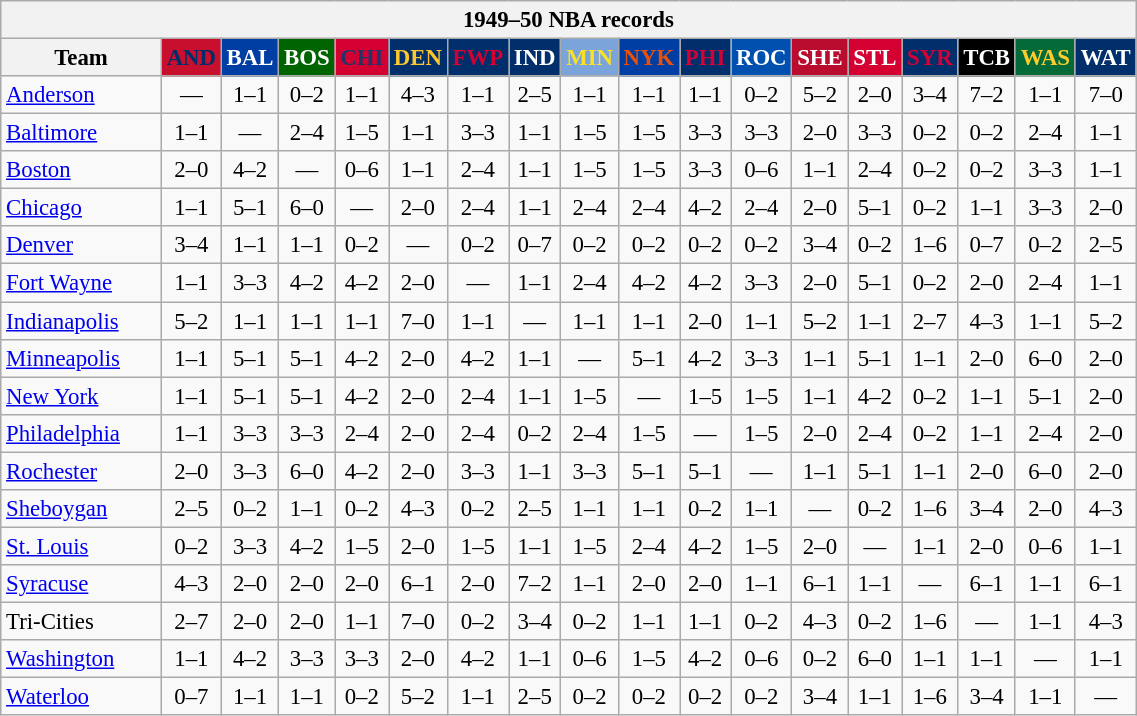<table class="wikitable" style="font-size:95%; text-align:center">
<tr>
<th colspan=18>1949–50 NBA records</th>
</tr>
<tr>
<th width=100>Team</th>
<th style="background:#C90F2E;color:#012D6A;width=35">AND</th>
<th style="background:#003EA4;color:#FFFFFF;width=35">BAL</th>
<th style="background:#006400;color:#FFFFFF;width=35">BOS</th>
<th style="background:#D50032;color:#22356A;width=35">CHI</th>
<th style="background:#012F6B;color:#FEC72E;width=35">DEN</th>
<th style="background:#012F6B;color:#D40032;width=35">FWP</th>
<th style="background:#012F6B;color:#FFFFFF;width=35">IND</th>
<th style="background:#7BA4DB;color:#FBE122;width=35">MIN</th>
<th style="background:#003EA4;color:#E85109;width=35">NYK</th>
<th style="background:#012F6B;color:#D50033;width=35">PHI</th>
<th style="background:#0050B0;color:#FFFFFF;width=35">ROC</th>
<th style="background:#BA0C2F;color:#FFFFFF;width=35">SHE</th>
<th style="background:#D40032;color:#FFFFFF;width=35">STL</th>
<th style="background:#012F6B;color:#D50033;width=35">SYR</th>
<th style="background:#000000;color:#FFFFFF;width=35">TCB</th>
<th style="background:#046B38;color:#FECD2A;width=35">WAS</th>
<th style="background:#012F6B;color:#FFFFFF;width=35">WAT</th>
</tr>
<tr>
<td style="text-align:left;"><a href='#'>Anderson</a></td>
<td>—</td>
<td>1–1</td>
<td>0–2</td>
<td>1–1</td>
<td>4–3</td>
<td>1–1</td>
<td>2–5</td>
<td>1–1</td>
<td>1–1</td>
<td>1–1</td>
<td>0–2</td>
<td>5–2</td>
<td>2–0</td>
<td>3–4</td>
<td>7–2</td>
<td>1–1</td>
<td>7–0</td>
</tr>
<tr>
<td style="text-align:left;"><a href='#'>Baltimore</a></td>
<td>1–1</td>
<td>—</td>
<td>2–4</td>
<td>1–5</td>
<td>1–1</td>
<td>3–3</td>
<td>1–1</td>
<td>1–5</td>
<td>1–5</td>
<td>3–3</td>
<td>3–3</td>
<td>2–0</td>
<td>3–3</td>
<td>0–2</td>
<td>0–2</td>
<td>2–4</td>
<td>1–1</td>
</tr>
<tr>
<td style="text-align:left;"><a href='#'>Boston</a></td>
<td>2–0</td>
<td>4–2</td>
<td>—</td>
<td>0–6</td>
<td>1–1</td>
<td>2–4</td>
<td>1–1</td>
<td>1–5</td>
<td>1–5</td>
<td>3–3</td>
<td>0–6</td>
<td>1–1</td>
<td>2–4</td>
<td>0–2</td>
<td>0–2</td>
<td>3–3</td>
<td>1–1</td>
</tr>
<tr>
<td style="text-align:left;"><a href='#'>Chicago</a></td>
<td>1–1</td>
<td>5–1</td>
<td>6–0</td>
<td>—</td>
<td>2–0</td>
<td>2–4</td>
<td>1–1</td>
<td>2–4</td>
<td>2–4</td>
<td>4–2</td>
<td>2–4</td>
<td>2–0</td>
<td>5–1</td>
<td>0–2</td>
<td>1–1</td>
<td>3–3</td>
<td>2–0</td>
</tr>
<tr>
<td style="text-align:left;"><a href='#'>Denver</a></td>
<td>3–4</td>
<td>1–1</td>
<td>1–1</td>
<td>0–2</td>
<td>—</td>
<td>0–2</td>
<td>0–7</td>
<td>0–2</td>
<td>0–2</td>
<td>0–2</td>
<td>0–2</td>
<td>3–4</td>
<td>0–2</td>
<td>1–6</td>
<td>0–7</td>
<td>0–2</td>
<td>2–5</td>
</tr>
<tr>
<td style="text-align:left;"><a href='#'>Fort Wayne</a></td>
<td>1–1</td>
<td>3–3</td>
<td>4–2</td>
<td>4–2</td>
<td>2–0</td>
<td>—</td>
<td>1–1</td>
<td>2–4</td>
<td>4–2</td>
<td>4–2</td>
<td>3–3</td>
<td>2–0</td>
<td>5–1</td>
<td>0–2</td>
<td>2–0</td>
<td>2–4</td>
<td>1–1</td>
</tr>
<tr>
<td style="text-align:left;"><a href='#'>Indianapolis</a></td>
<td>5–2</td>
<td>1–1</td>
<td>1–1</td>
<td>1–1</td>
<td>7–0</td>
<td>1–1</td>
<td>—</td>
<td>1–1</td>
<td>1–1</td>
<td>2–0</td>
<td>1–1</td>
<td>5–2</td>
<td>1–1</td>
<td>2–7</td>
<td>4–3</td>
<td>1–1</td>
<td>5–2</td>
</tr>
<tr>
<td style="text-align:left;"><a href='#'>Minneapolis</a></td>
<td>1–1</td>
<td>5–1</td>
<td>5–1</td>
<td>4–2</td>
<td>2–0</td>
<td>4–2</td>
<td>1–1</td>
<td>—</td>
<td>5–1</td>
<td>4–2</td>
<td>3–3</td>
<td>1–1</td>
<td>5–1</td>
<td>1–1</td>
<td>2–0</td>
<td>6–0</td>
<td>2–0</td>
</tr>
<tr>
<td style="text-align:left;"><a href='#'>New York</a></td>
<td>1–1</td>
<td>5–1</td>
<td>5–1</td>
<td>4–2</td>
<td>2–0</td>
<td>2–4</td>
<td>1–1</td>
<td>1–5</td>
<td>—</td>
<td>1–5</td>
<td>1–5</td>
<td>1–1</td>
<td>4–2</td>
<td>0–2</td>
<td>1–1</td>
<td>5–1</td>
<td>2–0</td>
</tr>
<tr>
<td style="text-align:left;"><a href='#'>Philadelphia</a></td>
<td>1–1</td>
<td>3–3</td>
<td>3–3</td>
<td>2–4</td>
<td>2–0</td>
<td>2–4</td>
<td>0–2</td>
<td>2–4</td>
<td>1–5</td>
<td>—</td>
<td>1–5</td>
<td>2–0</td>
<td>2–4</td>
<td>0–2</td>
<td>1–1</td>
<td>2–4</td>
<td>2–0</td>
</tr>
<tr>
<td style="text-align:left;"><a href='#'>Rochester</a></td>
<td>2–0</td>
<td>3–3</td>
<td>6–0</td>
<td>4–2</td>
<td>2–0</td>
<td>3–3</td>
<td>1–1</td>
<td>3–3</td>
<td>5–1</td>
<td>5–1</td>
<td>—</td>
<td>1–1</td>
<td>5–1</td>
<td>1–1</td>
<td>2–0</td>
<td>6–0</td>
<td>2–0</td>
</tr>
<tr>
<td style="text-align:left;"><a href='#'>Sheboygan</a></td>
<td>2–5</td>
<td>0–2</td>
<td>1–1</td>
<td>0–2</td>
<td>4–3</td>
<td>0–2</td>
<td>2–5</td>
<td>1–1</td>
<td>1–1</td>
<td>0–2</td>
<td>1–1</td>
<td>—</td>
<td>0–2</td>
<td>1–6</td>
<td>3–4</td>
<td>2–0</td>
<td>4–3</td>
</tr>
<tr>
<td style="text-align:left;"><a href='#'>St. Louis</a></td>
<td>0–2</td>
<td>3–3</td>
<td>4–2</td>
<td>1–5</td>
<td>2–0</td>
<td>1–5</td>
<td>1–1</td>
<td>1–5</td>
<td>2–4</td>
<td>4–2</td>
<td>1–5</td>
<td>2–0</td>
<td>—</td>
<td>1–1</td>
<td>2–0</td>
<td>0–6</td>
<td>1–1</td>
</tr>
<tr>
<td style="text-align:left;"><a href='#'>Syracuse</a></td>
<td>4–3</td>
<td>2–0</td>
<td>2–0</td>
<td>2–0</td>
<td>6–1</td>
<td>2–0</td>
<td>7–2</td>
<td>1–1</td>
<td>2–0</td>
<td>2–0</td>
<td>1–1</td>
<td>6–1</td>
<td>1–1</td>
<td>—</td>
<td>6–1</td>
<td>1–1</td>
<td>6–1</td>
</tr>
<tr>
<td style="text-align:left;">Tri-Cities</td>
<td>2–7</td>
<td>2–0</td>
<td>2–0</td>
<td>1–1</td>
<td>7–0</td>
<td>0–2</td>
<td>3–4</td>
<td>0–2</td>
<td>1–1</td>
<td>1–1</td>
<td>0–2</td>
<td>4–3</td>
<td>0–2</td>
<td>1–6</td>
<td>—</td>
<td>1–1</td>
<td>4–3</td>
</tr>
<tr>
<td style="text-align:left;"><a href='#'>Washington</a></td>
<td>1–1</td>
<td>4–2</td>
<td>3–3</td>
<td>3–3</td>
<td>2–0</td>
<td>4–2</td>
<td>1–1</td>
<td>0–6</td>
<td>1–5</td>
<td>4–2</td>
<td>0–6</td>
<td>0–2</td>
<td>6–0</td>
<td>1–1</td>
<td>1–1</td>
<td>—</td>
<td>1–1</td>
</tr>
<tr>
<td style="text-align:left;"><a href='#'>Waterloo</a></td>
<td>0–7</td>
<td>1–1</td>
<td>1–1</td>
<td>0–2</td>
<td>5–2</td>
<td>1–1</td>
<td>2–5</td>
<td>0–2</td>
<td>0–2</td>
<td>0–2</td>
<td>0–2</td>
<td>3–4</td>
<td>1–1</td>
<td>1–6</td>
<td>3–4</td>
<td>1–1</td>
<td>—</td>
</tr>
</table>
